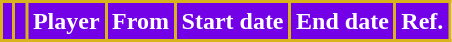<table class="wikitable">
<tr>
<th style="color:#FFFFFF; background:#7300E6; border:2px solid #D8B31B;"></th>
<th style="color:#FFFFFF; background:#7300E6; border:2px solid #D8B31B;"></th>
<th style="color:#FFFFFF; background:#7300E6; border:2px solid #D8B31B;">Player</th>
<th style="color:#FFFFFF; background:#7300E6; border:2px solid #D8B31B;">From</th>
<th style="color:#FFFFFF; background:#7300E6; border:2px solid #D8B31B;">Start date</th>
<th style="color:#FFFFFF; background:#7300E6; border:2px solid #D8B31B;">End date</th>
<th style="color:#FFFFFF; background:#7300E6; border:2px solid #D8B31B;">Ref.</th>
</tr>
</table>
